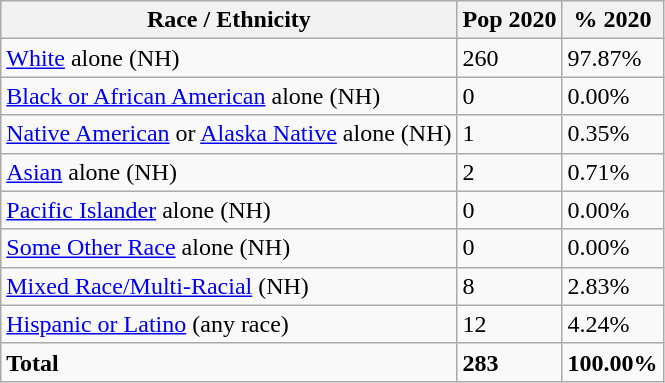<table class="wikitable">
<tr>
<th>Race / Ethnicity</th>
<th>Pop 2020</th>
<th>% 2020</th>
</tr>
<tr>
<td><a href='#'>White</a> alone (NH)</td>
<td>260</td>
<td>97.87%</td>
</tr>
<tr>
<td><a href='#'>Black or African American</a> alone (NH)</td>
<td>0</td>
<td>0.00%</td>
</tr>
<tr>
<td><a href='#'>Native American</a> or <a href='#'>Alaska Native</a> alone (NH)</td>
<td>1</td>
<td>0.35%</td>
</tr>
<tr>
<td><a href='#'>Asian</a> alone (NH)</td>
<td>2</td>
<td>0.71%</td>
</tr>
<tr>
<td><a href='#'>Pacific Islander</a> alone (NH)</td>
<td>0</td>
<td>0.00%</td>
</tr>
<tr>
<td><a href='#'>Some Other Race</a> alone (NH)</td>
<td>0</td>
<td>0.00%</td>
</tr>
<tr>
<td><a href='#'>Mixed Race/Multi-Racial</a> (NH)</td>
<td>8</td>
<td>2.83%</td>
</tr>
<tr>
<td><a href='#'>Hispanic or Latino</a> (any race)</td>
<td>12</td>
<td>4.24%</td>
</tr>
<tr>
<td><strong>Total</strong></td>
<td><strong>283</strong></td>
<td><strong>100.00%</strong></td>
</tr>
</table>
